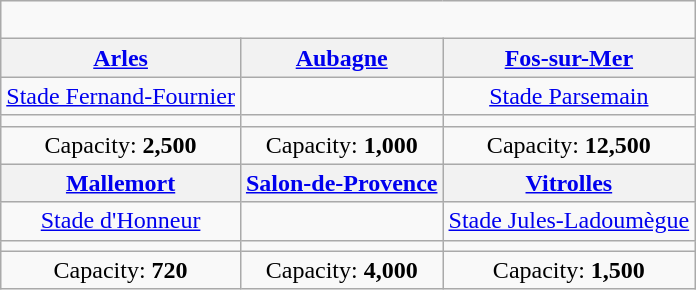<table class="wikitable" style="text-align:center">
<tr>
<td colspan=3><br></td>
</tr>
<tr>
<th><a href='#'>Arles</a></th>
<th><a href='#'>Aubagne</a></th>
<th><a href='#'>Fos-sur-Mer</a></th>
</tr>
<tr>
<td><a href='#'>Stade Fernand-Fournier</a></td>
<td></td>
<td><a href='#'>Stade Parsemain</a></td>
</tr>
<tr>
<td></td>
<td></td>
<td></td>
</tr>
<tr>
<td>Capacity: <strong>2,500</strong></td>
<td>Capacity: <strong>1,000</strong></td>
<td>Capacity: <strong>12,500</strong></td>
</tr>
<tr>
<th><a href='#'>Mallemort</a></th>
<th><a href='#'>Salon-de-Provence</a></th>
<th><a href='#'>Vitrolles</a></th>
</tr>
<tr>
<td><a href='#'>Stade d'Honneur</a></td>
<td></td>
<td><a href='#'>Stade Jules-Ladoumègue</a></td>
</tr>
<tr>
<td></td>
<td></td>
<td></td>
</tr>
<tr>
<td>Capacity: <strong>720</strong></td>
<td>Capacity: <strong>4,000</strong></td>
<td>Capacity: <strong>1,500</strong></td>
</tr>
</table>
